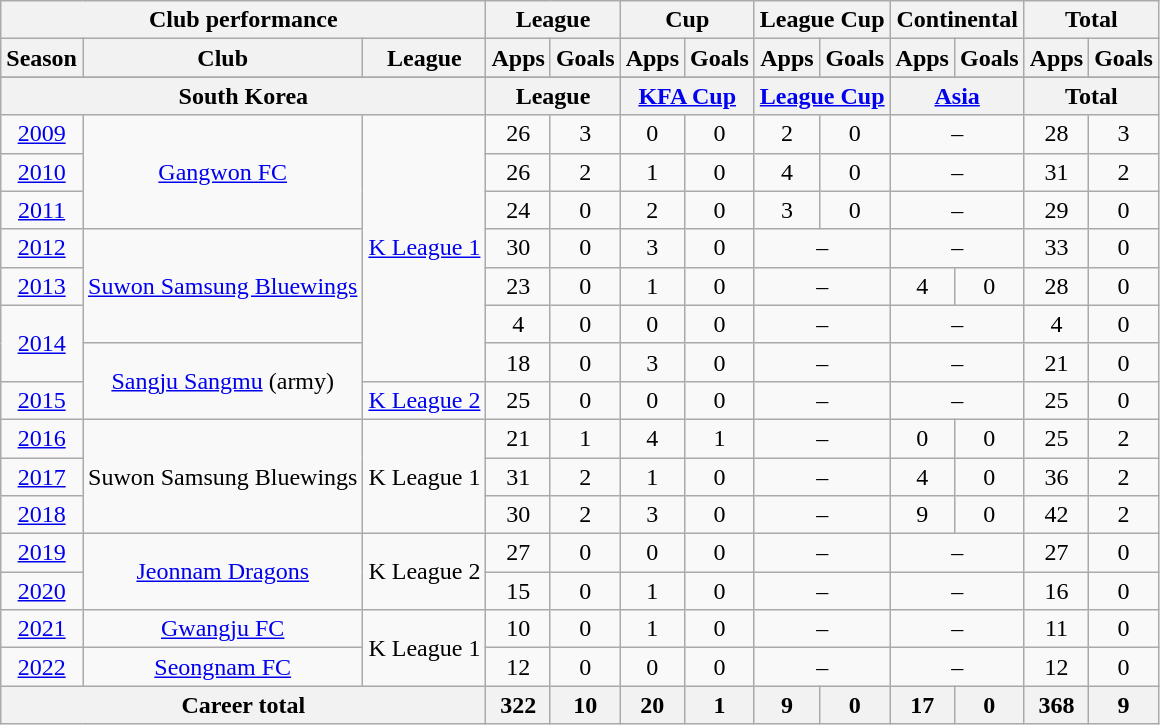<table class="wikitable" style="text-align:center">
<tr>
<th colspan=3>Club performance</th>
<th colspan=2>League</th>
<th colspan=2>Cup</th>
<th colspan=2>League Cup</th>
<th colspan=2>Continental</th>
<th colspan=2>Total</th>
</tr>
<tr>
<th>Season</th>
<th>Club</th>
<th>League</th>
<th>Apps</th>
<th>Goals</th>
<th>Apps</th>
<th>Goals</th>
<th>Apps</th>
<th>Goals</th>
<th>Apps</th>
<th>Goals</th>
<th>Apps</th>
<th>Goals</th>
</tr>
<tr>
</tr>
<tr>
<th colspan=3>South Korea</th>
<th colspan=2>League</th>
<th colspan=2><a href='#'>KFA Cup</a></th>
<th colspan=2><a href='#'>League Cup</a></th>
<th colspan=2><a href='#'>Asia</a></th>
<th colspan=2>Total</th>
</tr>
<tr>
<td><a href='#'>2009</a></td>
<td rowspan=3><a href='#'>Gangwon FC</a></td>
<td rowspan=7><a href='#'>K League 1</a></td>
<td>26</td>
<td>3</td>
<td>0</td>
<td>0</td>
<td>2</td>
<td>0</td>
<td colspan="2">–</td>
<td>28</td>
<td>3</td>
</tr>
<tr>
<td><a href='#'>2010</a></td>
<td>26</td>
<td>2</td>
<td>1</td>
<td>0</td>
<td>4</td>
<td>0</td>
<td colspan="2">–</td>
<td>31</td>
<td>2</td>
</tr>
<tr>
<td><a href='#'>2011</a></td>
<td>24</td>
<td>0</td>
<td>2</td>
<td>0</td>
<td>3</td>
<td>0</td>
<td colspan="2">–</td>
<td>29</td>
<td>0</td>
</tr>
<tr>
<td><a href='#'>2012</a></td>
<td rowspan=3><a href='#'>Suwon Samsung Bluewings</a></td>
<td>30</td>
<td>0</td>
<td>3</td>
<td>0</td>
<td colspan="2">–</td>
<td colspan="2">–</td>
<td>33</td>
<td>0</td>
</tr>
<tr>
<td><a href='#'>2013</a></td>
<td>23</td>
<td>0</td>
<td>1</td>
<td>0</td>
<td colspan="2">–</td>
<td>4</td>
<td>0</td>
<td>28</td>
<td>0</td>
</tr>
<tr>
<td rowspan=2><a href='#'>2014</a></td>
<td>4</td>
<td>0</td>
<td>0</td>
<td>0</td>
<td colspan="2">–</td>
<td colspan="2">–</td>
<td>4</td>
<td>0</td>
</tr>
<tr>
<td rowspan=2><a href='#'>Sangju Sangmu</a> (army)</td>
<td>18</td>
<td>0</td>
<td>3</td>
<td>0</td>
<td colspan="2">–</td>
<td colspan="2">–</td>
<td>21</td>
<td>0</td>
</tr>
<tr>
<td><a href='#'>2015</a></td>
<td><a href='#'>K League 2</a></td>
<td>25</td>
<td>0</td>
<td>0</td>
<td>0</td>
<td colspan="2">–</td>
<td colspan="2">–</td>
<td>25</td>
<td>0</td>
</tr>
<tr>
<td><a href='#'>2016</a></td>
<td rowspan=3>Suwon Samsung Bluewings</td>
<td rowspan=3>K League 1</td>
<td>21</td>
<td>1</td>
<td>4</td>
<td>1</td>
<td colspan="2">–</td>
<td>0</td>
<td>0</td>
<td>25</td>
<td>2</td>
</tr>
<tr>
<td><a href='#'>2017</a></td>
<td>31</td>
<td>2</td>
<td>1</td>
<td>0</td>
<td colspan="2">–</td>
<td>4</td>
<td>0</td>
<td>36</td>
<td>2</td>
</tr>
<tr>
<td><a href='#'>2018</a></td>
<td>30</td>
<td>2</td>
<td>3</td>
<td>0</td>
<td colspan="2">–</td>
<td>9</td>
<td>0</td>
<td>42</td>
<td>2</td>
</tr>
<tr>
<td><a href='#'>2019</a></td>
<td rowspan=2><a href='#'>Jeonnam Dragons</a></td>
<td rowspan=2>K League 2</td>
<td>27</td>
<td>0</td>
<td>0</td>
<td>0</td>
<td colspan="2">–</td>
<td colspan="2">–</td>
<td>27</td>
<td>0</td>
</tr>
<tr>
<td><a href='#'>2020</a></td>
<td>15</td>
<td>0</td>
<td>1</td>
<td>0</td>
<td colspan="2">–</td>
<td colspan="2">–</td>
<td>16</td>
<td>0</td>
</tr>
<tr>
<td><a href='#'>2021</a></td>
<td><a href='#'>Gwangju FC</a></td>
<td rowspan=2>K League 1</td>
<td>10</td>
<td>0</td>
<td>1</td>
<td>0</td>
<td colspan="2">–</td>
<td colspan="2">–</td>
<td>11</td>
<td>0</td>
</tr>
<tr>
<td><a href='#'>2022</a></td>
<td><a href='#'>Seongnam FC</a></td>
<td>12</td>
<td>0</td>
<td>0</td>
<td>0</td>
<td colspan="2">–</td>
<td colspan="2">–</td>
<td>12</td>
<td>0</td>
</tr>
<tr>
<th colspan=3>Career total</th>
<th>322</th>
<th>10</th>
<th>20</th>
<th>1</th>
<th>9</th>
<th>0</th>
<th>17</th>
<th>0</th>
<th>368</th>
<th>9</th>
</tr>
</table>
